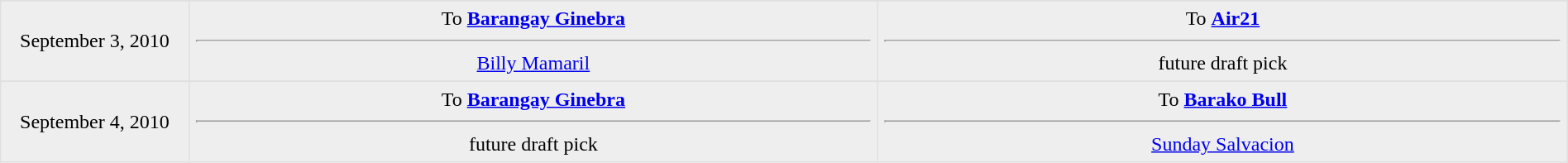<table border=1 style="border-collapse:collapse; text-align: center; width: 100%" bordercolor="#DFDFDF"  cellpadding="5">
<tr>
</tr>
<tr bgcolor="eeeeee">
<td style="width:12%">September 3, 2010 <br></td>
<td style="width:44%" valign="top">To <strong><a href='#'>Barangay Ginebra</a></strong><hr><a href='#'>Billy Mamaril</a></td>
<td style="width:44%" valign="top">To <strong><a href='#'>Air21</a></strong><hr>future draft pick</td>
</tr>
<tr>
</tr>
<tr bgcolor="eeeeee">
<td style="width:12%">September 4, 2010 <br></td>
<td style="width:44%" valign="top">To <strong><a href='#'>Barangay Ginebra</a></strong><hr>future draft pick</td>
<td style="width:44%" valign="top">To <strong><a href='#'>Barako Bull</a></strong><hr><a href='#'>Sunday Salvacion</a></td>
</tr>
</table>
